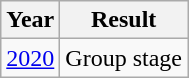<table class="wikitable">
<tr>
<th>Year</th>
<th>Result</th>
</tr>
<tr>
<td> <a href='#'>2020</a></td>
<td>Group stage</td>
</tr>
</table>
